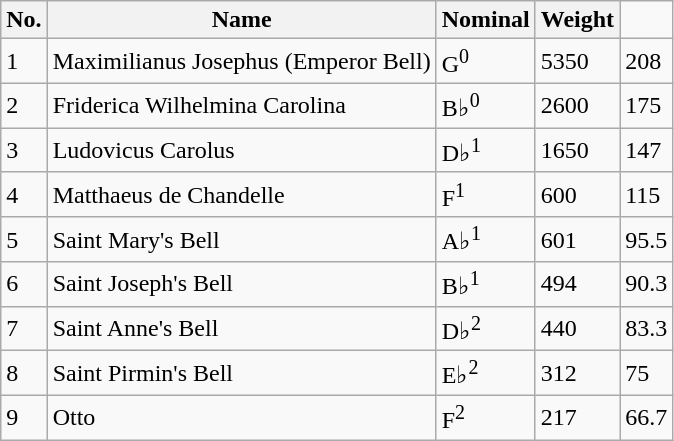<table class="wikitable">
<tr>
<th>No.</th>
<th>Name</th>
<th>Nominal</th>
<th>Weight<br></th>
</tr>
<tr>
<td>1</td>
<td>Maximilianus Josephus (Emperor Bell)</td>
<td>G<sup>0</sup></td>
<td>5350</td>
<td>208</td>
</tr>
<tr>
<td>2</td>
<td>Friderica Wilhelmina Carolina</td>
<td>B♭<sup>0</sup></td>
<td>2600</td>
<td>175</td>
</tr>
<tr>
<td>3</td>
<td>Ludovicus Carolus</td>
<td>D♭<sup>1</sup></td>
<td>1650</td>
<td>147</td>
</tr>
<tr>
<td>4</td>
<td>Matthaeus de Chandelle</td>
<td>F<sup>1</sup></td>
<td>600</td>
<td>115</td>
</tr>
<tr>
<td>5</td>
<td>Saint Mary's Bell</td>
<td>A♭<sup>1</sup></td>
<td>601</td>
<td>95.5</td>
</tr>
<tr>
<td>6</td>
<td>Saint Joseph's Bell</td>
<td>B♭<sup>1</sup></td>
<td>494</td>
<td>90.3</td>
</tr>
<tr>
<td>7</td>
<td>Saint Anne's Bell</td>
<td>D♭<sup>2</sup></td>
<td>440</td>
<td>83.3</td>
</tr>
<tr>
<td>8</td>
<td>Saint Pirmin's Bell</td>
<td>E♭<sup>2</sup></td>
<td>312</td>
<td>75</td>
</tr>
<tr>
<td>9</td>
<td>Otto</td>
<td>F<sup>2</sup></td>
<td>217</td>
<td>66.7</td>
</tr>
</table>
